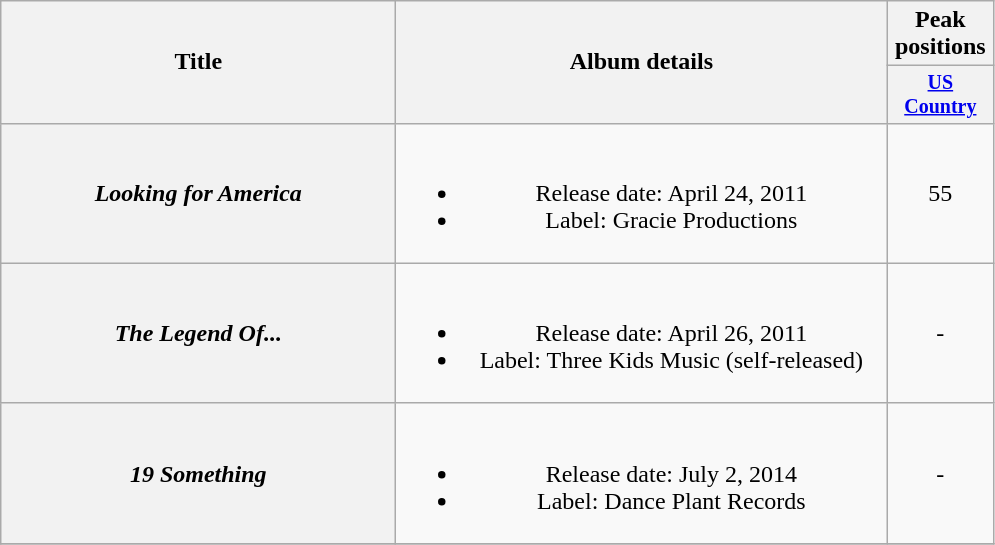<table class="wikitable plainrowheaders" style="text-align:center;">
<tr>
<th rowspan="2" style="width:16em;">Title</th>
<th rowspan="2" style="width:20em;">Album details</th>
<th colspan="1">Peak positions</th>
</tr>
<tr style="font-size:smaller;">
<th width="65"><a href='#'>US Country</a><br></th>
</tr>
<tr>
<th scope="row"><em>Looking for America</em></th>
<td><br><ul><li>Release date: April 24, 2011</li><li>Label: Gracie Productions</li></ul></td>
<td>55</td>
</tr>
<tr>
<th scope="row"><em>The Legend Of...</em></th>
<td><br><ul><li>Release date: April 26, 2011</li><li>Label: Three Kids Music (self-released)</li></ul></td>
<td>-</td>
</tr>
<tr>
<th scope="row"><em>19 Something</em></th>
<td><br><ul><li>Release date: July 2, 2014</li><li>Label: Dance Plant Records</li></ul></td>
<td>-</td>
</tr>
<tr>
</tr>
</table>
